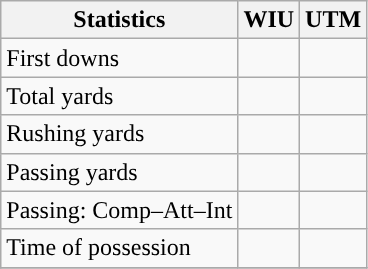<table class="wikitable" style="float: left;">
<tr>
<th>Statistics</th>
<th>WIU</th>
<th>UTM</th>
</tr>
<tr>
<td>First downs</td>
<td></td>
<td></td>
</tr>
<tr>
<td>Total yards</td>
<td></td>
<td></td>
</tr>
<tr>
<td>Rushing yards</td>
<td></td>
<td></td>
</tr>
<tr>
<td>Passing yards</td>
<td></td>
<td></td>
</tr>
<tr>
<td>Passing: Comp–Att–Int</td>
<td></td>
<td></td>
</tr>
<tr>
<td>Time of possession</td>
<td></td>
<td></td>
</tr>
<tr>
</tr>
</table>
